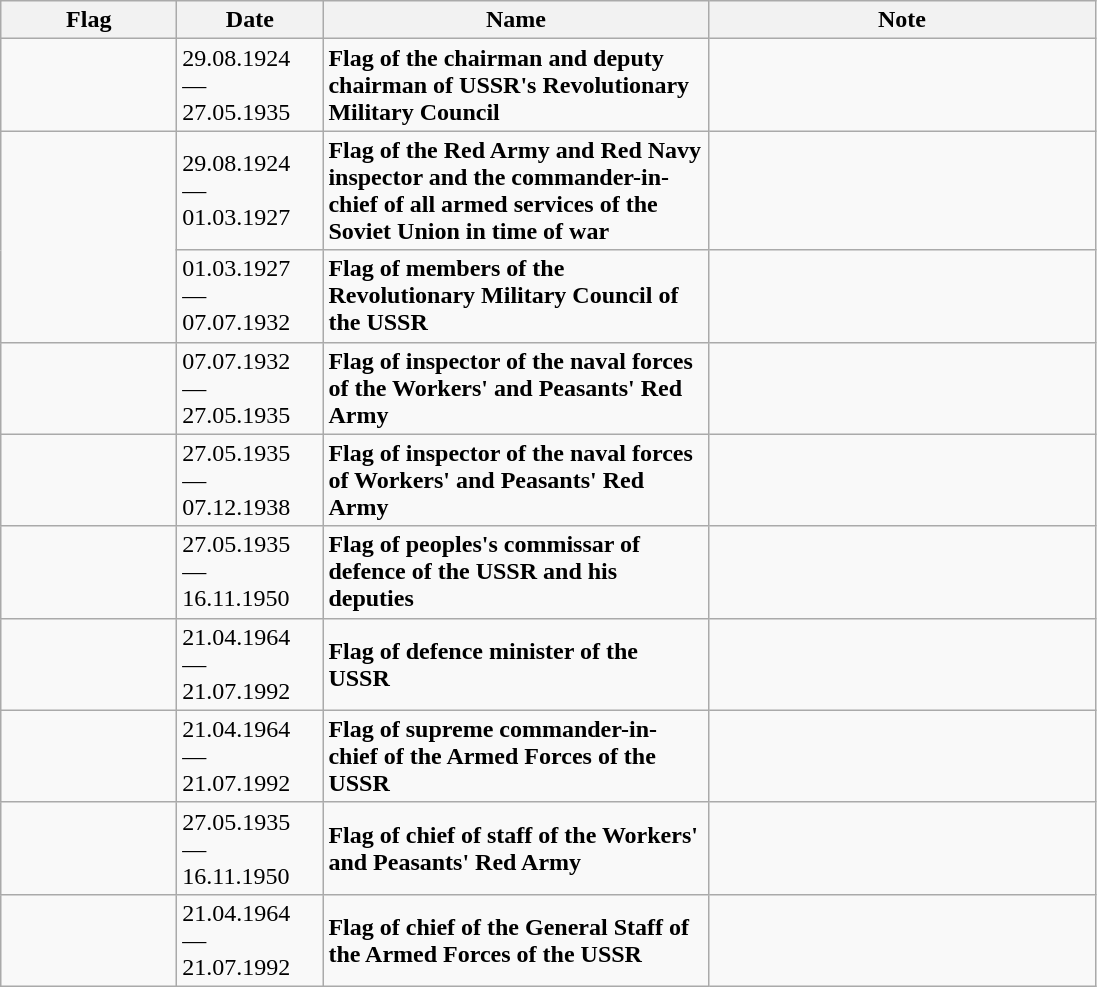<table class="wikitable">
<tr>
<th width="110">Flag</th>
<th width="90">Date</th>
<th width="250">Name</th>
<th width="250">Note</th>
</tr>
<tr>
<td></td>
<td>29.08.1924 — 27.05.1935</td>
<td><strong>Flag of the chairman and deputy chairman of USSR's Revolutionary Military Council</strong></td>
<td></td>
</tr>
<tr>
<td rowspan="2"></td>
<td>29.08.1924 — 01.03.1927</td>
<td><strong>Flag of the Red Army and Red Navy inspector and the commander-in-chief of all armed services of the Soviet Union in time of war</strong></td>
<td></td>
</tr>
<tr>
<td>01.03.1927 — 07.07.1932</td>
<td><strong>Flag of members of the Revolutionary Military Council of the USSR</strong></td>
<td></td>
</tr>
<tr>
<td></td>
<td>07.07.1932 — 27.05.1935</td>
<td><strong>Flag of inspector of the naval forces of the Workers' and Peasants' Red Army</strong></td>
<td></td>
</tr>
<tr>
<td></td>
<td>27.05.1935 — 07.12.1938</td>
<td><strong>Flag of inspector of the naval forces of Workers' and Peasants' Red Army</strong></td>
<td></td>
</tr>
<tr>
<td></td>
<td>27.05.1935 — 16.11.1950</td>
<td><strong>Flag of peoples's commissar of defence of the USSR and his deputies</strong></td>
<td></td>
</tr>
<tr>
<td></td>
<td>21.04.1964 — 21.07.1992</td>
<td><strong>Flag of defence minister of the USSR</strong></td>
<td></td>
</tr>
<tr>
<td></td>
<td>21.04.1964 — 21.07.1992</td>
<td><strong>Flag of supreme commander-in-chief of the Armed Forces of the USSR</strong></td>
<td></td>
</tr>
<tr>
<td></td>
<td>27.05.1935 — 16.11.1950</td>
<td><strong>Flag of chief of staff of the Workers' and Peasants' Red Army</strong></td>
<td></td>
</tr>
<tr>
<td></td>
<td>21.04.1964 — 21.07.1992</td>
<td><strong>Flag of chief of the General Staff of the Armed Forces of the USSR</strong></td>
<td></td>
</tr>
</table>
